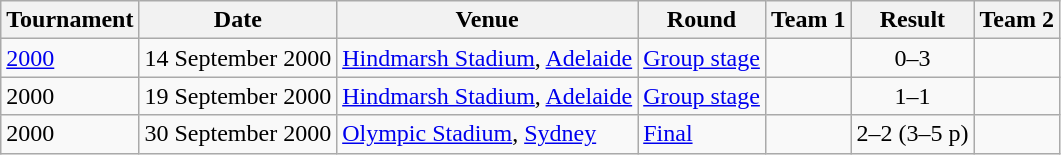<table class="wikitable">
<tr>
<th>Tournament</th>
<th>Date</th>
<th>Venue</th>
<th>Round</th>
<th>Team 1</th>
<th>Result</th>
<th>Team 2</th>
</tr>
<tr>
<td> <a href='#'>2000</a></td>
<td>14 September 2000</td>
<td><a href='#'>Hindmarsh Stadium</a>, <a href='#'>Adelaide</a></td>
<td><a href='#'>Group stage</a></td>
<td></td>
<td align=center>0–3</td>
<td></td>
</tr>
<tr>
<td> 2000</td>
<td>19 September 2000</td>
<td><a href='#'>Hindmarsh Stadium</a>, <a href='#'>Adelaide</a></td>
<td><a href='#'>Group stage</a></td>
<td></td>
<td align=center>1–1</td>
<td></td>
</tr>
<tr>
<td> 2000</td>
<td>30 September 2000</td>
<td><a href='#'>Olympic Stadium</a>, <a href='#'>Sydney</a></td>
<td><a href='#'>Final</a></td>
<td></td>
<td align=center>2–2 (3–5 p)</td>
<td></td>
</tr>
</table>
